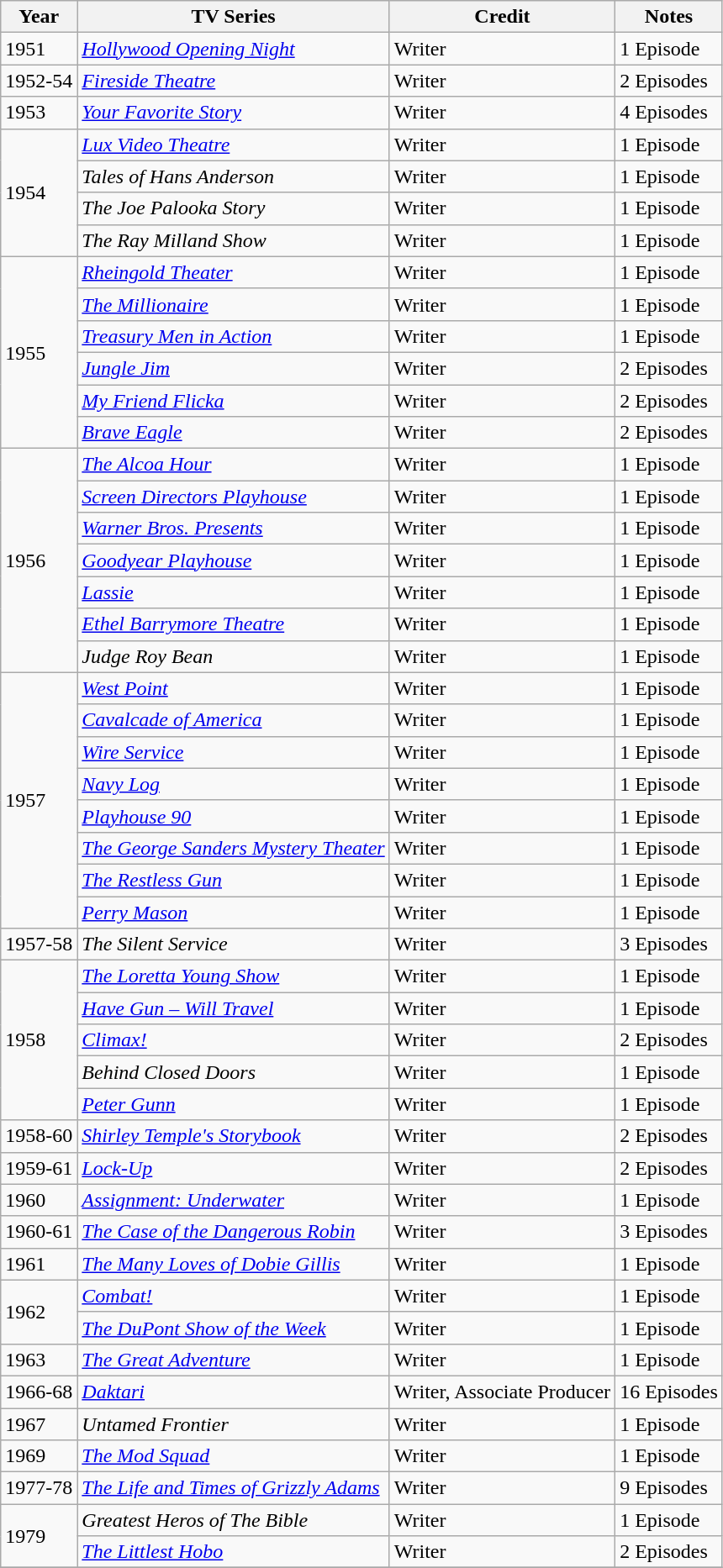<table class="wikitable">
<tr>
<th>Year</th>
<th>TV Series</th>
<th>Credit</th>
<th>Notes</th>
</tr>
<tr>
<td>1951</td>
<td><em><a href='#'>Hollywood Opening Night</a></em></td>
<td>Writer</td>
<td>1 Episode</td>
</tr>
<tr>
<td>1952-54</td>
<td><em><a href='#'>Fireside Theatre</a></em></td>
<td>Writer</td>
<td>2 Episodes</td>
</tr>
<tr>
<td>1953</td>
<td><em><a href='#'>Your Favorite Story</a></em></td>
<td>Writer</td>
<td>4 Episodes</td>
</tr>
<tr>
<td rowspan=4>1954</td>
<td><em><a href='#'>Lux Video Theatre</a></em></td>
<td>Writer</td>
<td>1 Episode</td>
</tr>
<tr>
<td><em>Tales of Hans Anderson</em></td>
<td>Writer</td>
<td>1 Episode</td>
</tr>
<tr>
<td><em>The Joe Palooka Story</em></td>
<td>Writer</td>
<td>1 Episode</td>
</tr>
<tr>
<td><em>The Ray Milland Show</em></td>
<td>Writer</td>
<td>1 Episode</td>
</tr>
<tr>
<td rowspan=6>1955</td>
<td><em><a href='#'>Rheingold Theater</a></em></td>
<td>Writer</td>
<td>1 Episode</td>
</tr>
<tr>
<td><em><a href='#'>The Millionaire</a></em></td>
<td>Writer</td>
<td>1 Episode</td>
</tr>
<tr>
<td><em><a href='#'>Treasury Men in Action</a></em></td>
<td>Writer</td>
<td>1 Episode</td>
</tr>
<tr>
<td><em><a href='#'>Jungle Jim</a></em></td>
<td>Writer</td>
<td>2 Episodes</td>
</tr>
<tr>
<td><em><a href='#'>My Friend Flicka</a></em></td>
<td>Writer</td>
<td>2 Episodes</td>
</tr>
<tr>
<td><em><a href='#'>Brave Eagle</a></em></td>
<td>Writer</td>
<td>2 Episodes</td>
</tr>
<tr>
<td rowspan=7>1956</td>
<td><em><a href='#'>The Alcoa Hour</a></em></td>
<td>Writer</td>
<td>1 Episode</td>
</tr>
<tr>
<td><em><a href='#'>Screen Directors Playhouse</a></em></td>
<td>Writer</td>
<td>1 Episode</td>
</tr>
<tr>
<td><em><a href='#'>Warner Bros. Presents</a></em></td>
<td>Writer</td>
<td>1 Episode</td>
</tr>
<tr>
<td><em><a href='#'>Goodyear Playhouse</a></em></td>
<td>Writer</td>
<td>1 Episode</td>
</tr>
<tr>
<td><em><a href='#'>Lassie</a></em></td>
<td>Writer</td>
<td>1 Episode</td>
</tr>
<tr>
<td><em><a href='#'>Ethel Barrymore Theatre</a></em></td>
<td>Writer</td>
<td>1 Episode</td>
</tr>
<tr>
<td><em>Judge Roy Bean</em></td>
<td>Writer</td>
<td>1 Episode</td>
</tr>
<tr>
<td rowspan=8>1957</td>
<td><em><a href='#'>West Point</a></em></td>
<td>Writer</td>
<td>1 Episode</td>
</tr>
<tr>
<td><em><a href='#'>Cavalcade of America</a></em></td>
<td>Writer</td>
<td>1 Episode</td>
</tr>
<tr>
<td><em><a href='#'>Wire Service</a></em></td>
<td>Writer</td>
<td>1 Episode</td>
</tr>
<tr>
<td><em><a href='#'>Navy Log</a></em></td>
<td>Writer</td>
<td>1 Episode</td>
</tr>
<tr>
<td><em><a href='#'>Playhouse 90</a></em></td>
<td>Writer</td>
<td>1 Episode</td>
</tr>
<tr>
<td><em><a href='#'>The George Sanders Mystery Theater</a></em></td>
<td>Writer</td>
<td>1 Episode</td>
</tr>
<tr>
<td><em><a href='#'>The Restless Gun</a></em></td>
<td>Writer</td>
<td>1 Episode</td>
</tr>
<tr>
<td><em><a href='#'>Perry Mason</a></em></td>
<td>Writer</td>
<td>1 Episode</td>
</tr>
<tr>
<td>1957-58</td>
<td><em>The Silent Service</em></td>
<td>Writer</td>
<td>3 Episodes</td>
</tr>
<tr>
<td rowspan=5>1958</td>
<td><em><a href='#'>The Loretta Young Show</a></em></td>
<td>Writer</td>
<td>1 Episode</td>
</tr>
<tr>
<td><em><a href='#'>Have Gun – Will Travel</a></em></td>
<td>Writer</td>
<td>1 Episode</td>
</tr>
<tr>
<td><em><a href='#'>Climax!</a></em></td>
<td>Writer</td>
<td>2 Episodes</td>
</tr>
<tr>
<td><em>Behind Closed Doors</em></td>
<td>Writer</td>
<td>1 Episode</td>
</tr>
<tr>
<td><em><a href='#'>Peter Gunn</a></em></td>
<td>Writer</td>
<td>1 Episode</td>
</tr>
<tr>
<td>1958-60</td>
<td><em><a href='#'>Shirley Temple's Storybook</a></em></td>
<td>Writer</td>
<td>2 Episodes</td>
</tr>
<tr>
<td>1959-61</td>
<td><em><a href='#'>Lock-Up</a></em></td>
<td>Writer</td>
<td>2 Episodes</td>
</tr>
<tr>
<td>1960</td>
<td><em><a href='#'>Assignment: Underwater</a></em></td>
<td>Writer</td>
<td>1 Episode</td>
</tr>
<tr>
<td>1960-61</td>
<td><em><a href='#'>The Case of the Dangerous Robin</a></em></td>
<td>Writer</td>
<td>3 Episodes</td>
</tr>
<tr>
<td>1961</td>
<td><em><a href='#'>The Many Loves of Dobie Gillis</a></em></td>
<td>Writer</td>
<td>1 Episode</td>
</tr>
<tr>
<td rowspan=2>1962</td>
<td><em><a href='#'>Combat!</a></em></td>
<td>Writer</td>
<td>1 Episode</td>
</tr>
<tr>
<td><em><a href='#'>The DuPont Show of the Week</a></em></td>
<td>Writer</td>
<td>1 Episode</td>
</tr>
<tr>
<td>1963</td>
<td><em><a href='#'>The Great Adventure</a></em></td>
<td>Writer</td>
<td>1 Episode</td>
</tr>
<tr>
<td>1966-68</td>
<td><em><a href='#'>Daktari</a></em></td>
<td>Writer, Associate Producer</td>
<td>16 Episodes</td>
</tr>
<tr>
<td>1967</td>
<td><em>Untamed Frontier</em></td>
<td>Writer</td>
<td>1 Episode</td>
</tr>
<tr>
<td>1969</td>
<td><em><a href='#'>The Mod Squad</a></em></td>
<td>Writer</td>
<td>1 Episode</td>
</tr>
<tr>
<td>1977-78</td>
<td><em><a href='#'>The Life and Times of Grizzly Adams</a></em></td>
<td>Writer</td>
<td>9 Episodes</td>
</tr>
<tr>
<td rowspan=2>1979</td>
<td><em>Greatest Heros of The Bible</em></td>
<td>Writer</td>
<td>1 Episode</td>
</tr>
<tr>
<td><em><a href='#'>The Littlest Hobo</a></em></td>
<td>Writer</td>
<td>2 Episodes</td>
</tr>
<tr>
</tr>
</table>
